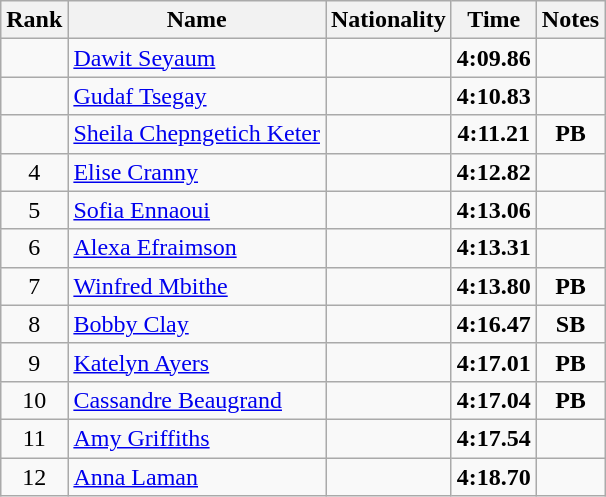<table class="wikitable sortable" style="text-align:center">
<tr>
<th>Rank</th>
<th>Name</th>
<th>Nationality</th>
<th>Time</th>
<th>Notes</th>
</tr>
<tr>
<td></td>
<td align=left><a href='#'>Dawit Seyaum</a></td>
<td align=left></td>
<td><strong>4:09.86</strong></td>
<td></td>
</tr>
<tr>
<td></td>
<td align=left><a href='#'>Gudaf Tsegay</a></td>
<td align=left></td>
<td><strong>4:10.83</strong></td>
<td></td>
</tr>
<tr>
<td></td>
<td align=left><a href='#'>Sheila Chepngetich Keter</a></td>
<td align=left></td>
<td><strong>4:11.21</strong></td>
<td><strong>PB</strong></td>
</tr>
<tr>
<td>4</td>
<td align=left><a href='#'>Elise Cranny</a></td>
<td align=left></td>
<td><strong>4:12.82</strong></td>
<td></td>
</tr>
<tr>
<td>5</td>
<td align=left><a href='#'>Sofia Ennaoui</a></td>
<td align=left></td>
<td><strong>4:13.06</strong></td>
<td></td>
</tr>
<tr>
<td>6</td>
<td align=left><a href='#'>Alexa Efraimson</a></td>
<td align=left></td>
<td><strong>4:13.31</strong></td>
<td></td>
</tr>
<tr>
<td>7</td>
<td align=left><a href='#'>Winfred Mbithe</a></td>
<td align=left></td>
<td><strong>4:13.80</strong></td>
<td><strong>PB</strong></td>
</tr>
<tr>
<td>8</td>
<td align=left><a href='#'>Bobby Clay</a></td>
<td align=left></td>
<td><strong>4:16.47</strong></td>
<td><strong>SB</strong></td>
</tr>
<tr>
<td>9</td>
<td align=left><a href='#'>Katelyn Ayers</a></td>
<td align=left></td>
<td><strong>4:17.01</strong></td>
<td><strong>PB</strong></td>
</tr>
<tr>
<td>10</td>
<td align=left><a href='#'>Cassandre Beaugrand</a></td>
<td align=left></td>
<td><strong>4:17.04</strong></td>
<td><strong>PB</strong></td>
</tr>
<tr>
<td>11</td>
<td align=left><a href='#'>Amy Griffiths</a></td>
<td align=left></td>
<td><strong>4:17.54</strong></td>
<td></td>
</tr>
<tr>
<td>12</td>
<td align=left><a href='#'>Anna Laman</a></td>
<td align=left></td>
<td><strong>4:18.70</strong></td>
<td></td>
</tr>
</table>
